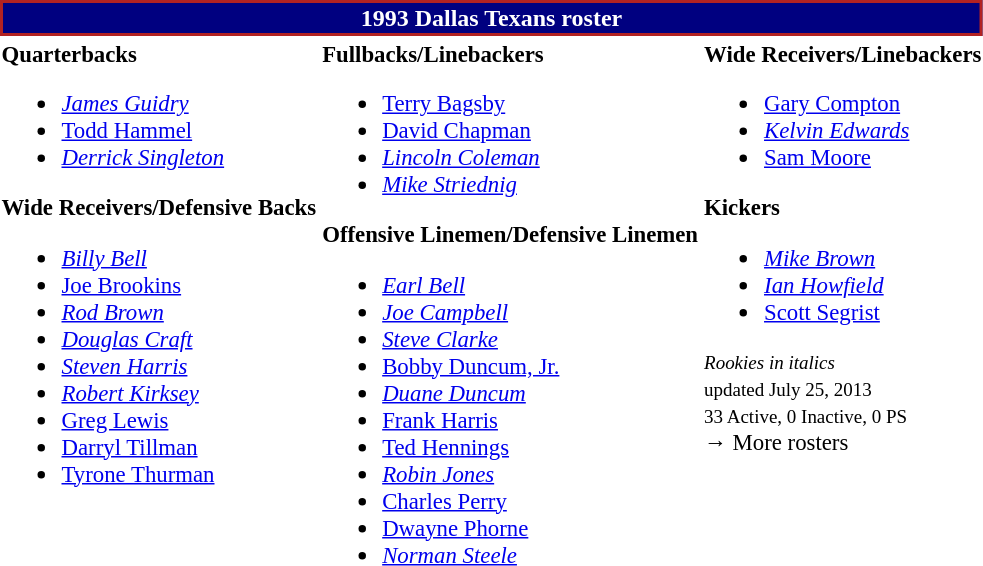<table class="toccolours" style="text-align: left;">
<tr>
<th colspan="7" style="background:navy; border:2px solid #B22222; color:white; text-align:center;">1993 Dallas Texans roster</th>
</tr>
<tr>
<td style="font-size: 95%;" valign="top"><strong>Quarterbacks</strong><br><ul><li> <em><a href='#'>James Guidry</a></em></li><li> <a href='#'>Todd Hammel</a></li><li> <em><a href='#'>Derrick Singleton</a></em></li></ul><strong>Wide Receivers/Defensive Backs</strong><ul><li> <em><a href='#'>Billy Bell</a></em></li><li> <a href='#'>Joe Brookins</a></li><li> <em><a href='#'>Rod Brown</a></em></li><li> <em><a href='#'>Douglas Craft</a></em></li><li> <em><a href='#'>Steven Harris</a></em></li><li> <em><a href='#'>Robert Kirksey</a></em></li><li> <a href='#'>Greg Lewis</a></li><li> <a href='#'>Darryl Tillman</a></li><li> <a href='#'>Tyrone Thurman</a></li></ul></td>
<td style="font-size: 95%;" valign="top"><strong>Fullbacks/Linebackers</strong><br><ul><li> <a href='#'>Terry Bagsby</a></li><li> <a href='#'>David Chapman</a></li><li> <em><a href='#'>Lincoln Coleman</a></em></li><li> <em><a href='#'>Mike Striednig</a></em></li></ul><strong>Offensive Linemen/Defensive Linemen</strong><ul><li> <em><a href='#'>Earl Bell</a></em></li><li> <em><a href='#'>Joe Campbell</a></em></li><li> <em><a href='#'>Steve Clarke</a></em></li><li> <a href='#'>Bobby Duncum, Jr.</a></li><li> <em><a href='#'>Duane Duncum</a></em></li><li> <a href='#'>Frank Harris</a></li><li> <a href='#'>Ted Hennings</a></li><li> <em><a href='#'>Robin Jones</a></em></li><li> <a href='#'>Charles Perry</a></li><li> <a href='#'>Dwayne Phorne</a></li><li> <em><a href='#'>Norman Steele</a></em></li></ul></td>
<td style="font-size: 95%;" valign="top"><strong>Wide Receivers/Linebackers</strong><br><ul><li> <a href='#'>Gary Compton</a></li><li> <em><a href='#'>Kelvin Edwards</a></em></li><li> <a href='#'>Sam Moore</a></li></ul><strong>Kickers</strong><ul><li> <em><a href='#'>Mike Brown</a></em></li><li> <em><a href='#'>Ian Howfield</a></em></li><li> <a href='#'>Scott Segrist</a></li></ul><small><em>Rookies in italics</em><br> updated July 25, 2013</small><br>
<small>33 Active, 0 Inactive, 0 PS</small><br>→ More rosters</td>
</tr>
<tr>
</tr>
</table>
